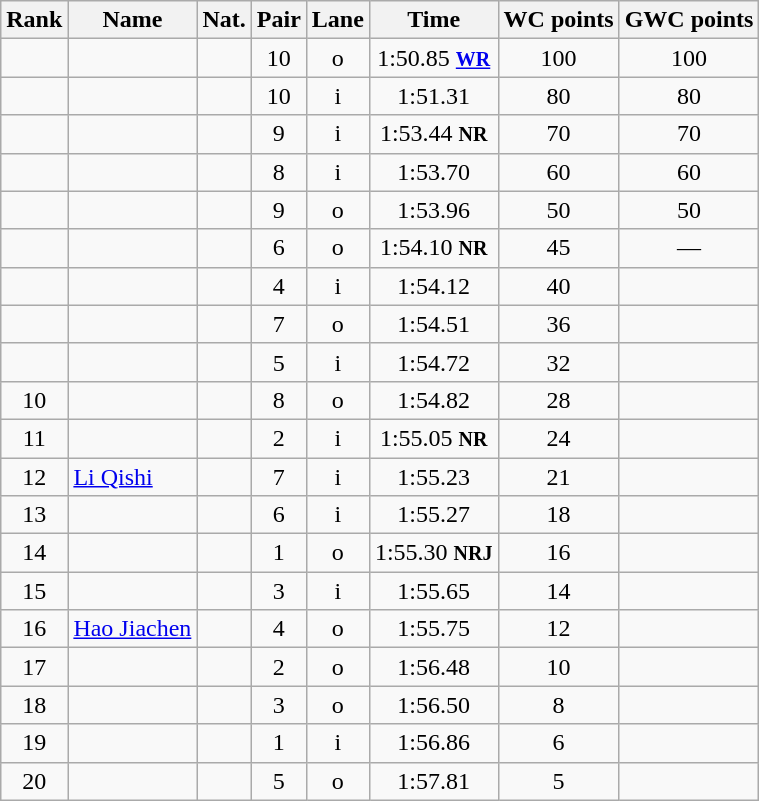<table class="wikitable sortable" style="text-align:center">
<tr>
<th>Rank</th>
<th>Name</th>
<th>Nat.</th>
<th>Pair</th>
<th>Lane</th>
<th>Time</th>
<th>WC points</th>
<th>GWC points</th>
</tr>
<tr>
<td></td>
<td align=left></td>
<td></td>
<td>10</td>
<td>o</td>
<td>1:50.85 <small><strong><a href='#'>WR</a></strong></small></td>
<td>100</td>
<td>100</td>
</tr>
<tr>
<td></td>
<td align=left></td>
<td></td>
<td>10</td>
<td>i</td>
<td>1:51.31</td>
<td>80</td>
<td>80</td>
</tr>
<tr>
<td></td>
<td align=left></td>
<td></td>
<td>9</td>
<td>i</td>
<td>1:53.44 <small><strong>NR</strong></small></td>
<td>70</td>
<td>70</td>
</tr>
<tr>
<td></td>
<td align=left></td>
<td></td>
<td>8</td>
<td>i</td>
<td>1:53.70</td>
<td>60</td>
<td>60</td>
</tr>
<tr>
<td></td>
<td align=left></td>
<td></td>
<td>9</td>
<td>o</td>
<td>1:53.96</td>
<td>50</td>
<td>50</td>
</tr>
<tr>
<td></td>
<td align=left></td>
<td></td>
<td>6</td>
<td>o</td>
<td>1:54.10 <small><strong>NR</strong></small></td>
<td>45</td>
<td>—</td>
</tr>
<tr>
<td></td>
<td align=left></td>
<td></td>
<td>4</td>
<td>i</td>
<td>1:54.12</td>
<td>40</td>
<td></td>
</tr>
<tr>
<td></td>
<td align=left></td>
<td></td>
<td>7</td>
<td>o</td>
<td>1:54.51</td>
<td>36</td>
<td></td>
</tr>
<tr>
<td></td>
<td align=left></td>
<td></td>
<td>5</td>
<td>i</td>
<td>1:54.72</td>
<td>32</td>
<td></td>
</tr>
<tr>
<td>10</td>
<td align=left></td>
<td></td>
<td>8</td>
<td>o</td>
<td>1:54.82</td>
<td>28</td>
<td></td>
</tr>
<tr>
<td>11</td>
<td align=left></td>
<td></td>
<td>2</td>
<td>i</td>
<td>1:55.05 <small><strong>NR</strong></small></td>
<td>24</td>
<td></td>
</tr>
<tr>
<td>12</td>
<td align=left><a href='#'>Li Qishi</a></td>
<td></td>
<td>7</td>
<td>i</td>
<td>1:55.23</td>
<td>21</td>
<td></td>
</tr>
<tr>
<td>13</td>
<td align=left></td>
<td></td>
<td>6</td>
<td>i</td>
<td>1:55.27</td>
<td>18</td>
<td></td>
</tr>
<tr>
<td>14</td>
<td align=left></td>
<td></td>
<td>1</td>
<td>o</td>
<td>1:55.30 <small><strong>NRJ</strong></small></td>
<td>16</td>
<td></td>
</tr>
<tr>
<td>15</td>
<td align=left></td>
<td></td>
<td>3</td>
<td>i</td>
<td>1:55.65</td>
<td>14</td>
<td></td>
</tr>
<tr>
<td>16</td>
<td align=left><a href='#'>Hao Jiachen</a></td>
<td></td>
<td>4</td>
<td>o</td>
<td>1:55.75</td>
<td>12</td>
<td></td>
</tr>
<tr>
<td>17</td>
<td align=left></td>
<td></td>
<td>2</td>
<td>o</td>
<td>1:56.48</td>
<td>10</td>
<td></td>
</tr>
<tr>
<td>18</td>
<td align=left></td>
<td></td>
<td>3</td>
<td>o</td>
<td>1:56.50</td>
<td>8</td>
<td></td>
</tr>
<tr>
<td>19</td>
<td align=left></td>
<td></td>
<td>1</td>
<td>i</td>
<td>1:56.86</td>
<td>6</td>
<td></td>
</tr>
<tr>
<td>20</td>
<td align=left></td>
<td></td>
<td>5</td>
<td>o</td>
<td>1:57.81</td>
<td>5</td>
<td></td>
</tr>
</table>
